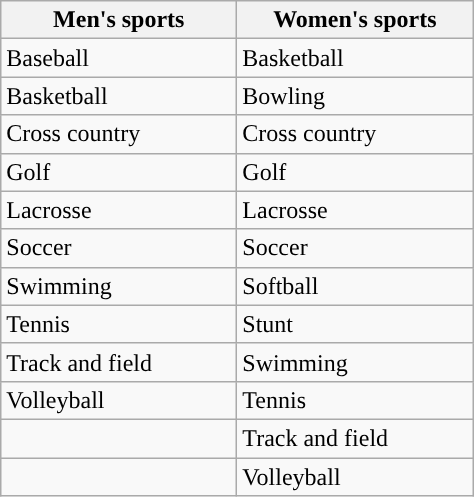<table class="wikitable"; style= "text-align: ">
<tr>
<th width=150px>Men's sports</th>
<th width=150px>Women's sports</th>
</tr>
<tr>
<td>Baseball</td>
<td>Basketball</td>
</tr>
<tr>
<td>Basketball</td>
<td>Bowling</td>
</tr>
<tr>
<td>Cross country</td>
<td>Cross country</td>
</tr>
<tr>
<td>Golf</td>
<td>Golf</td>
</tr>
<tr>
<td>Lacrosse</td>
<td>Lacrosse</td>
</tr>
<tr>
<td>Soccer</td>
<td>Soccer</td>
</tr>
<tr>
<td>Swimming</td>
<td>Softball</td>
</tr>
<tr>
<td>Tennis</td>
<td>Stunt</td>
</tr>
<tr>
<td>Track and field</td>
<td>Swimming</td>
</tr>
<tr>
<td>Volleyball</td>
<td>Tennis</td>
</tr>
<tr>
<td></td>
<td>Track and field</td>
</tr>
<tr>
<td></td>
<td>Volleyball</td>
</tr>
</table>
